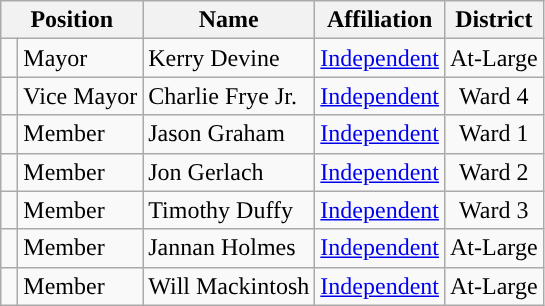<table class=wikitable>
<tr>
<th colspan="2"  style="text-align:center; vertical-align:bottom;">Position</th>
<th style="text-align:center;">Name</th>
<th valign=bottom>Affiliation</th>
<th style="vertical-align:bottom; text-align:center;">District</th>
</tr>
<tr>
<td style="background-color:"> </td>
<td>Mayor</td>
<td>Kerry Devine</td>
<td style="text-align:center;"><a href='#'>Independent</a></td>
<td style="text-align:center;">At-Large</td>
</tr>
<tr>
<td style="background-color:"> </td>
<td>Vice Mayor</td>
<td>Charlie Frye Jr.</td>
<td style="text-align:center;"><a href='#'>Independent</a></td>
<td style="text-align:center;">Ward 4</td>
</tr>
<tr>
<td style="background-color:"> </td>
<td>Member</td>
<td>Jason Graham</td>
<td style="text-align:center;"><a href='#'>Independent</a></td>
<td style="text-align:center;">Ward 1</td>
</tr>
<tr>
<td style="background-color:"> </td>
<td>Member</td>
<td>Jon Gerlach</td>
<td style="text-align:center;"><a href='#'>Independent</a></td>
<td style="text-align:center;">Ward 2</td>
</tr>
<tr>
<td style="background-color:"> </td>
<td>Member</td>
<td>Timothy Duffy</td>
<td style="text-align:center;"><a href='#'>Independent</a></td>
<td style="text-align:center;">Ward 3</td>
</tr>
<tr>
<td style="background-color:"> </td>
<td>Member</td>
<td>Jannan Holmes</td>
<td style="text-align:center;"><a href='#'>Independent</a></td>
<td style="text-align:center;">At-Large</td>
</tr>
<tr>
<td style="background-color:"> </td>
<td>Member</td>
<td>Will Mackintosh</td>
<td style="text-align:center;"><a href='#'>Independent</a></td>
<td style="text-align:center;">At-Large</td>
</tr>
</table>
